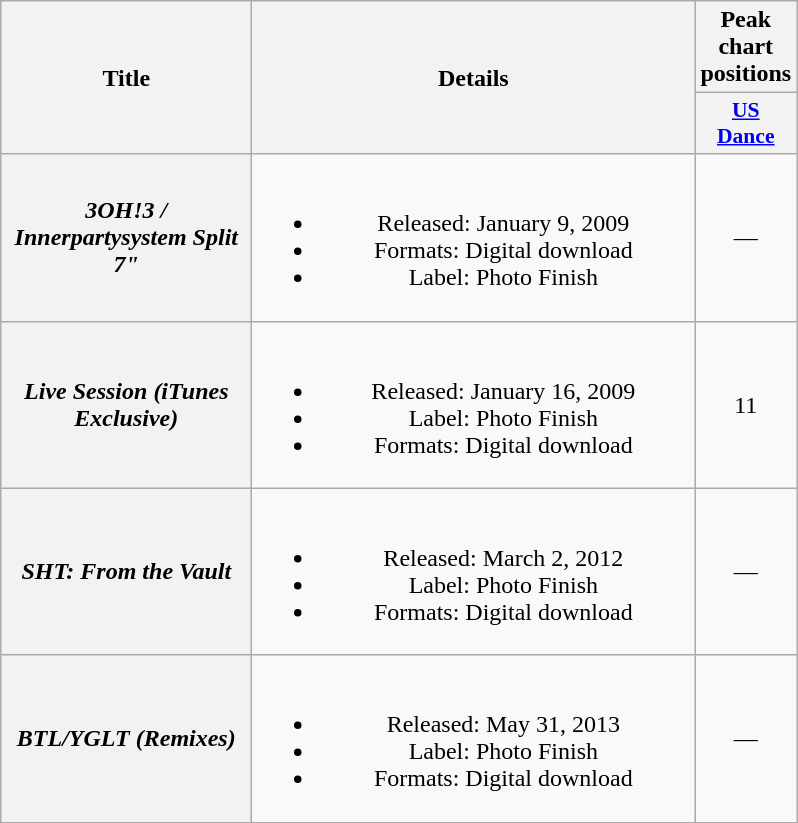<table class="wikitable plainrowheaders" style="text-align:center;">
<tr>
<th scope="col" rowspan="2" style="width:10em;">Title</th>
<th scope="col" rowspan="2" style="width:18em;">Details</th>
<th scope="col" colspan="1">Peak chart positions</th>
</tr>
<tr>
<th scope="col" style="width:2.5em;font-size:90%;"><a href='#'>US<br>Dance</a><br></th>
</tr>
<tr>
<th scope="row"><em>3OH!3 / Innerpartysystem Split 7"</em></th>
<td><br><ul><li>Released: January 9, 2009</li><li>Formats: Digital download</li><li>Label: Photo Finish</li></ul></td>
<td>—</td>
</tr>
<tr>
<th scope="row"><em>Live Session (iTunes Exclusive)</em></th>
<td><br><ul><li>Released: January 16, 2009</li><li>Label: Photo Finish</li><li>Formats: Digital download</li></ul></td>
<td>11</td>
</tr>
<tr>
<th scope="row"><em>SHT: From the Vault</em></th>
<td><br><ul><li>Released: March 2, 2012</li><li>Label: Photo Finish</li><li>Formats: Digital download</li></ul></td>
<td>—</td>
</tr>
<tr>
<th scope="row"><em>BTL/YGLT (Remixes)</em></th>
<td><br><ul><li>Released: May 31, 2013</li><li>Label: Photo Finish</li><li>Formats: Digital download</li></ul></td>
<td>—</td>
</tr>
</table>
